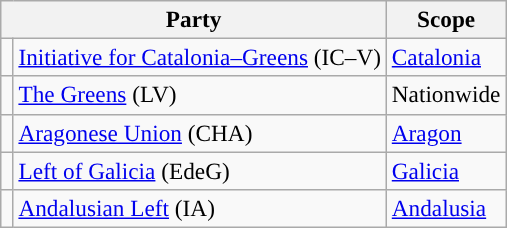<table class="wikitable" style="text-align:left; font-size:97%;">
<tr>
<th colspan="2">Party</th>
<th>Scope</th>
</tr>
<tr>
<td width="1"></td>
<td><a href='#'>Initiative for Catalonia–Greens</a> (IC–V)</td>
<td><a href='#'>Catalonia</a></td>
</tr>
<tr>
<td></td>
<td><a href='#'>The Greens</a> (LV)</td>
<td>Nationwide</td>
</tr>
<tr>
<td></td>
<td><a href='#'>Aragonese Union</a> (CHA)</td>
<td><a href='#'>Aragon</a></td>
</tr>
<tr>
<td></td>
<td><a href='#'>Left of Galicia</a> (EdeG)</td>
<td><a href='#'>Galicia</a></td>
</tr>
<tr>
<td></td>
<td><a href='#'>Andalusian Left</a> (IA)</td>
<td><a href='#'>Andalusia</a></td>
</tr>
</table>
